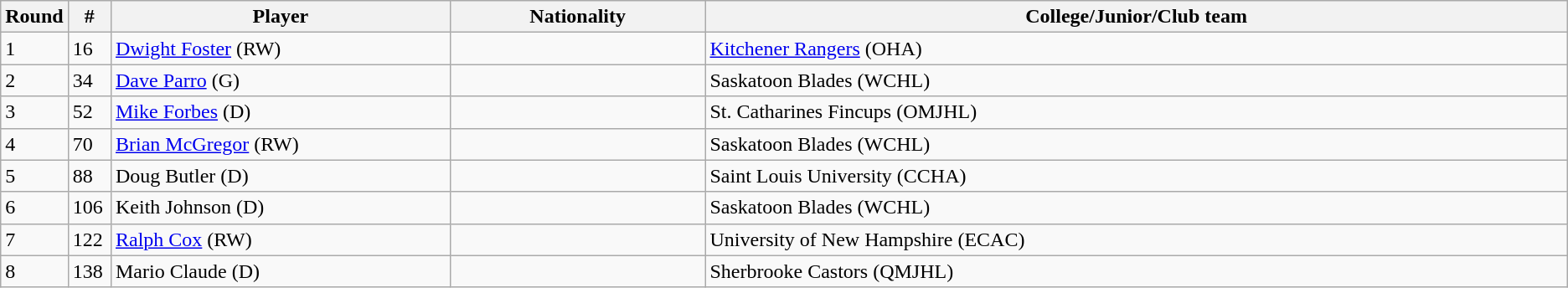<table class="wikitable">
<tr>
<th bgcolor="#DDDDFF" width="2.75%">Round</th>
<th bgcolor="#DDDDFF" width="2.75%">#</th>
<th bgcolor="#DDDDFF" width="22.0%">Player</th>
<th bgcolor="#DDDDFF" width="16.5%">Nationality</th>
<th bgcolor="#DDDDFF" width="100.0%">College/Junior/Club team</th>
</tr>
<tr>
<td>1</td>
<td>16</td>
<td><a href='#'>Dwight Foster</a> (RW)</td>
<td></td>
<td><a href='#'>Kitchener Rangers</a> (OHA)</td>
</tr>
<tr>
<td>2</td>
<td>34</td>
<td><a href='#'>Dave Parro</a> (G)</td>
<td></td>
<td>Saskatoon Blades (WCHL)</td>
</tr>
<tr>
<td>3</td>
<td>52</td>
<td><a href='#'>Mike Forbes</a> (D)</td>
<td></td>
<td>St. Catharines Fincups (OMJHL)</td>
</tr>
<tr>
<td>4</td>
<td>70</td>
<td><a href='#'>Brian McGregor</a> (RW)</td>
<td></td>
<td>Saskatoon Blades (WCHL)</td>
</tr>
<tr>
<td>5</td>
<td>88</td>
<td>Doug Butler (D)</td>
<td></td>
<td>Saint Louis University (CCHA)</td>
</tr>
<tr>
<td>6</td>
<td>106</td>
<td>Keith Johnson (D)</td>
<td></td>
<td>Saskatoon Blades (WCHL)</td>
</tr>
<tr>
<td>7</td>
<td>122</td>
<td><a href='#'>Ralph Cox</a> (RW)</td>
<td></td>
<td>University of New Hampshire (ECAC)</td>
</tr>
<tr>
<td>8</td>
<td>138</td>
<td>Mario Claude (D)</td>
<td></td>
<td>Sherbrooke Castors (QMJHL)</td>
</tr>
</table>
